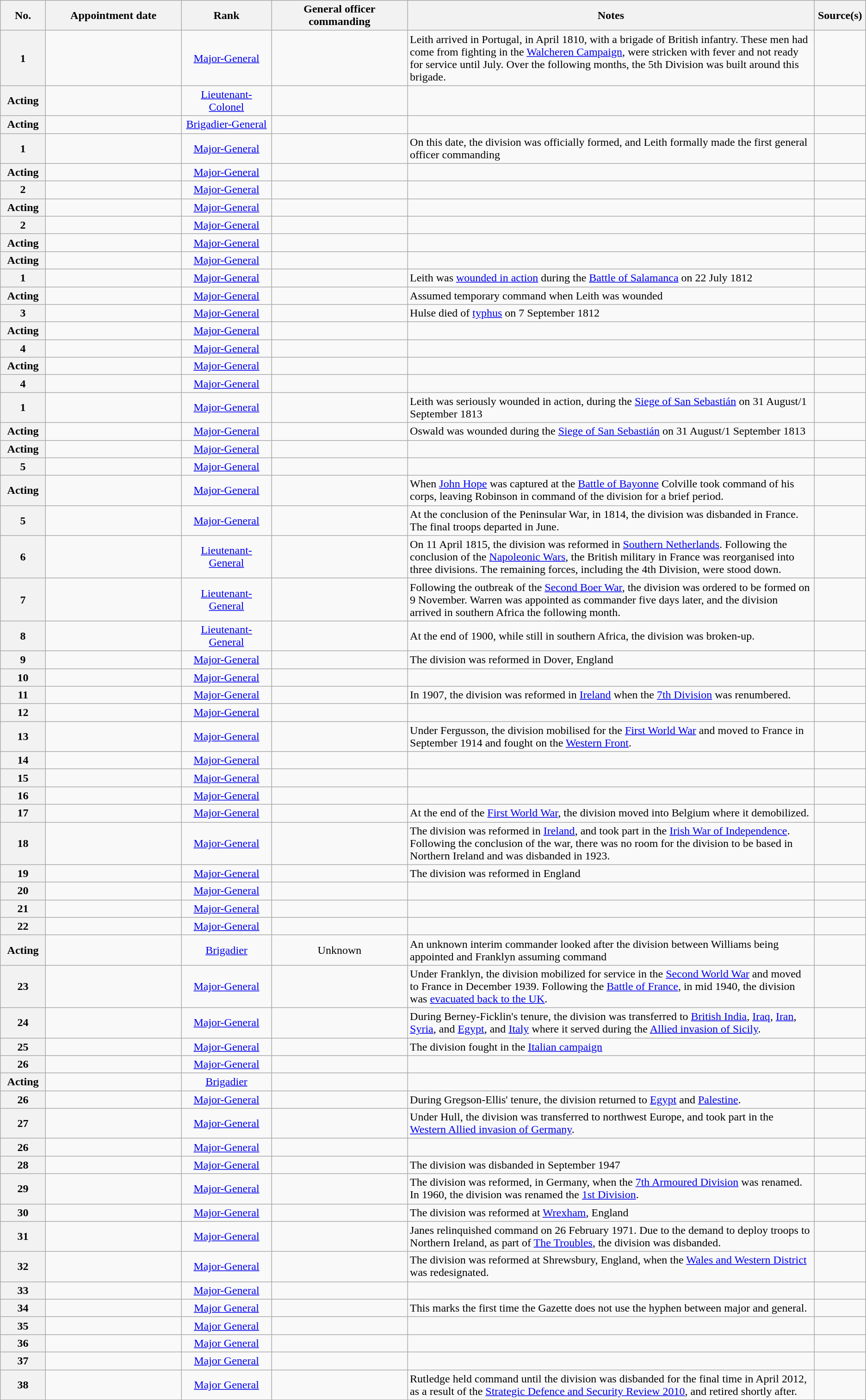<table class="wikitable sortable plainrowheaders" style="text-align: left; border-spacing: 2px; border: 1px solid darkgray;">
<tr>
<th width="5%" scope="col">No.</th>
<th width="15%" scope="col">Appointment date</th>
<th width=10% scope="col">Rank</th>
<th width=15% scope="col">General officer commanding</th>
<th width=45% scope="col">Notes</th>
<th class=unsortable width=5% scope="col">Source(s)</th>
</tr>
<tr>
<th scope="row" style="text-align:center;">1</th>
<td align="center"></td>
<td align="center"><a href='#'>Major-General</a></td>
<td align="center"></td>
<td>Leith arrived in Portugal, in April 1810, with a brigade of British infantry. These men had come from fighting in the <a href='#'>Walcheren Campaign</a>, were stricken with fever and not ready for service until July. Over the following months, the 5th Division was built around this brigade.</td>
<td align="center"></td>
</tr>
<tr>
<th scope="row" style="text-align:center;">Acting</th>
<td align="center"></td>
<td align="center"><a href='#'>Lieutenant-Colonel</a></td>
<td align="center"></td>
<td></td>
<td align="center"></td>
</tr>
<tr>
<th scope="row" style="text-align:center;">Acting</th>
<td align="center"></td>
<td align="center"><a href='#'>Brigadier-General</a></td>
<td align="center"></td>
<td></td>
<td align="center"></td>
</tr>
<tr>
<th scope="row" style="text-align:center;">1</th>
<td align="center"></td>
<td align="center"><a href='#'>Major-General</a></td>
<td align="center"></td>
<td>On this date, the division was officially formed, and Leith formally made the first general officer commanding</td>
<td align="center"></td>
</tr>
<tr>
<th scope="row" style="text-align:center;">Acting</th>
<td align="center"></td>
<td align="center"><a href='#'>Major-General</a></td>
<td align="center"></td>
<td></td>
<td align="center"></td>
</tr>
<tr>
<th scope="row" style="text-align:center;">2</th>
<td align="center"></td>
<td align="center"><a href='#'>Major-General</a></td>
<td align="center"></td>
<td></td>
<td align="center"></td>
</tr>
<tr>
<th scope="row" style="text-align:center;">Acting</th>
<td align="center"></td>
<td align="center"><a href='#'>Major-General</a></td>
<td align="center"></td>
<td></td>
<td align="center"></td>
</tr>
<tr>
<th scope="row" style="text-align:center;">2</th>
<td align="center"></td>
<td align="center"><a href='#'>Major-General</a></td>
<td align="center"></td>
<td></td>
<td align="center"></td>
</tr>
<tr>
<th scope="row" style="text-align:center;">Acting</th>
<td align="center"></td>
<td align="center"><a href='#'>Major-General</a></td>
<td align="center"></td>
<td></td>
<td align="center"></td>
</tr>
<tr>
<th scope="row" style="text-align:center;">Acting</th>
<td align="center"></td>
<td align="center"><a href='#'>Major-General</a></td>
<td align="center"></td>
<td></td>
<td align="center"></td>
</tr>
<tr>
<th scope="row" style="text-align:center;">1</th>
<td align="center"></td>
<td align="center"><a href='#'>Major-General</a></td>
<td align="center"></td>
<td>Leith was <a href='#'>wounded in action</a> during the <a href='#'>Battle of Salamanca</a> on 22 July 1812</td>
<td align="center"></td>
</tr>
<tr>
<th scope="row" style="text-align:center;">Acting</th>
<td align="center"></td>
<td align="center"><a href='#'>Major-General</a></td>
<td align="center"></td>
<td>Assumed temporary command when Leith was wounded</td>
<td align="center"></td>
</tr>
<tr>
<th scope="row" style="text-align:center;">3</th>
<td align="center"></td>
<td align="center"><a href='#'>Major-General</a></td>
<td align="center"></td>
<td>Hulse died of <a href='#'>typhus</a> on 7 September 1812</td>
<td align="center"></td>
</tr>
<tr>
<th scope="row" style="text-align:center;">Acting</th>
<td align="center"></td>
<td align="center"><a href='#'>Major-General</a></td>
<td align="center"></td>
<td></td>
<td align="center"></td>
</tr>
<tr>
<th scope="row" style="text-align:center;">4</th>
<td align="center"></td>
<td align="center"><a href='#'>Major-General</a></td>
<td align="center"></td>
<td></td>
<td align="center"></td>
</tr>
<tr>
<th scope="row" style="text-align:center;">Acting</th>
<td align="center"></td>
<td align="center"><a href='#'>Major-General</a></td>
<td align="center"></td>
<td></td>
<td align="center"></td>
</tr>
<tr>
<th scope="row" style="text-align:center;">4</th>
<td align="center"></td>
<td align="center"><a href='#'>Major-General</a></td>
<td align="center"></td>
<td></td>
<td align="center"></td>
</tr>
<tr>
<th scope="row" style="text-align:center;">1</th>
<td align="center"></td>
<td align="center"><a href='#'>Major-General</a></td>
<td align="center"></td>
<td>Leith was seriously wounded in action, during the <a href='#'>Siege of San Sebastián</a> on 31 August/1 September 1813</td>
<td align="center"></td>
</tr>
<tr>
<th scope="row" style="text-align:center;">Acting</th>
<td align="center"></td>
<td align="center"><a href='#'>Major-General</a></td>
<td align="center"></td>
<td>Oswald was wounded during the <a href='#'>Siege of San Sebastián</a> on 31 August/1 September 1813</td>
<td align="center"></td>
</tr>
<tr>
<th scope="row" style="text-align:center;">Acting</th>
<td align="center"></td>
<td align="center"><a href='#'>Major-General</a></td>
<td align="center"></td>
<td></td>
<td align="center"></td>
</tr>
<tr>
<th scope="row" style="text-align:center;">5</th>
<td align="center"></td>
<td align="center"><a href='#'>Major-General</a></td>
<td align="center"></td>
<td></td>
<td align="center"></td>
</tr>
<tr>
<th scope="row" style="text-align:center;">Acting</th>
<td align="center"></td>
<td align="center"><a href='#'>Major-General</a></td>
<td align="center"></td>
<td>When <a href='#'>John Hope</a> was captured at the <a href='#'>Battle of Bayonne</a> Colville took command of his corps, leaving Robinson in command of the division for a brief period.</td>
<td align="center"></td>
</tr>
<tr>
<th scope="row" style="text-align:center;">5</th>
<td align="center"></td>
<td align="center"><a href='#'>Major-General</a></td>
<td align="center"></td>
<td>At the conclusion of the Peninsular War, in 1814, the division was disbanded in France. The final troops departed in June.</td>
<td align="center"></td>
</tr>
<tr>
<th scope="row" style="text-align:center;">6</th>
<td align="center"></td>
<td align="center"><a href='#'>Lieutenant-General</a></td>
<td align="center"></td>
<td>On 11 April 1815, the division was reformed in <a href='#'>Southern Netherlands</a>. Following the conclusion of the <a href='#'>Napoleonic Wars</a>, the British military in France was reorganised into three divisions. The remaining forces, including the 4th Division, were stood down.</td>
<td align="center"></td>
</tr>
<tr>
<th scope="row" style="text-align:center;">7</th>
<td align="center"></td>
<td align="center"><a href='#'>Lieutenant-General</a></td>
<td align="center"></td>
<td>Following the outbreak of the <a href='#'>Second Boer War</a>, the division was ordered to be formed on 9 November. Warren was appointed as commander five days later, and the division arrived in southern Africa the following month.</td>
<td align="center"></td>
</tr>
<tr>
<th scope="row" style="text-align:center;">8</th>
<td align="center"></td>
<td align="center"><a href='#'>Lieutenant-General</a></td>
<td align="center"></td>
<td>At the end of 1900, while still in southern Africa, the division was broken-up.</td>
<td align="center"></td>
</tr>
<tr>
<th scope="row" style="text-align:center;">9</th>
<td align="center"></td>
<td align="center"><a href='#'>Major-General</a></td>
<td align="center"></td>
<td>The division was reformed in Dover, England</td>
<td align="center"></td>
</tr>
<tr>
<th scope="row" style="text-align:center;">10</th>
<td align="center"></td>
<td align="center"><a href='#'>Major-General</a></td>
<td align="center"></td>
<td></td>
<td align="center"></td>
</tr>
<tr>
<th scope="row" style="text-align:center;">11</th>
<td align="center"></td>
<td align="center"><a href='#'>Major-General</a></td>
<td align="center"></td>
<td>In 1907, the division was reformed in <a href='#'>Ireland</a> when the <a href='#'>7th Division</a> was renumbered.</td>
<td align="center"></td>
</tr>
<tr>
<th scope="row" style="text-align:center;">12</th>
<td align="center"></td>
<td align="center"><a href='#'>Major-General</a></td>
<td align="center"></td>
<td></td>
<td align="center"></td>
</tr>
<tr>
<th scope="row" style="text-align:center;">13</th>
<td align="center"></td>
<td align="center"><a href='#'>Major-General</a></td>
<td align="center"></td>
<td>Under Fergusson, the division mobilised for the <a href='#'>First World War</a> and moved to France in September 1914 and fought on the <a href='#'>Western Front</a>.</td>
<td align="center"></td>
</tr>
<tr>
<th scope="row" style="text-align:center;">14</th>
<td align="center"></td>
<td align="center"><a href='#'>Major-General</a></td>
<td align="center"></td>
<td></td>
<td align="center"></td>
</tr>
<tr>
<th scope="row" style="text-align:center;">15</th>
<td align="center"></td>
<td align="center"><a href='#'>Major-General</a></td>
<td align="center"></td>
<td></td>
<td align="center"></td>
</tr>
<tr>
<th scope="row" style="text-align:center;">16</th>
<td align="center"></td>
<td align="center"><a href='#'>Major-General</a></td>
<td align="center"></td>
<td></td>
<td align="center"></td>
</tr>
<tr>
<th scope="row" style="text-align:center;">17</th>
<td align="center"></td>
<td align="center"><a href='#'>Major-General</a></td>
<td align="center"></td>
<td>At the end of the <a href='#'>First World War</a>, the division moved into Belgium where it demobilized.</td>
<td align="center"></td>
</tr>
<tr>
<th scope="row" style="text-align:center;">18</th>
<td align="center"></td>
<td align="center"><a href='#'>Major-General</a></td>
<td align="center"></td>
<td>The division was reformed in <a href='#'>Ireland</a>, and took part in the <a href='#'>Irish War of Independence</a>. Following the conclusion of the war, there was no room for the division to be based in Northern Ireland and was disbanded in 1923.</td>
<td align="center"></td>
</tr>
<tr>
<th scope="row" style="text-align:center;">19</th>
<td align="center"></td>
<td align="center"><a href='#'>Major-General</a></td>
<td align="center"></td>
<td>The division was reformed in England</td>
<td align="center"></td>
</tr>
<tr>
<th scope="row" style="text-align:center;">20</th>
<td align="center"></td>
<td align="center"><a href='#'>Major-General</a></td>
<td align="center"></td>
<td></td>
<td align="center"></td>
</tr>
<tr>
<th scope="row" style="text-align:center;">21</th>
<td align="center"></td>
<td align="center"><a href='#'>Major-General</a></td>
<td align="center"></td>
<td></td>
<td align="center"></td>
</tr>
<tr>
<th scope="row" style="text-align:center;">22</th>
<td align="center"></td>
<td align="center"><a href='#'>Major-General</a></td>
<td align="center"></td>
<td></td>
<td align="center"></td>
</tr>
<tr>
<th scope="row" style="text-align:center;">Acting</th>
<td align="center"></td>
<td align="center"><a href='#'>Brigadier</a></td>
<td align="center">Unknown</td>
<td>An unknown interim commander looked after the division between Williams being appointed and Franklyn assuming command</td>
<td align="center"></td>
</tr>
<tr>
<th scope="row" style="text-align:center;">23</th>
<td align="center"></td>
<td align="center"><a href='#'>Major-General</a></td>
<td align="center"></td>
<td>Under Franklyn, the division mobilized for service in the <a href='#'>Second World War</a> and moved to France in December 1939. Following the <a href='#'>Battle of France</a>, in mid 1940, the division was <a href='#'>evacuated back to the UK</a>.</td>
<td align="center"></td>
</tr>
<tr>
<th scope="row" style="text-align:center;">24</th>
<td align="center"></td>
<td align="center"><a href='#'>Major-General</a></td>
<td align="center"></td>
<td>During Berney-Ficklin's tenure, the division was transferred to <a href='#'>British India</a>, <a href='#'>Iraq</a>, <a href='#'>Iran</a>, <a href='#'>Syria</a>, and <a href='#'>Egypt</a>, and <a href='#'>Italy</a> where it served during the <a href='#'>Allied invasion of Sicily</a>.</td>
<td align="center"></td>
</tr>
<tr>
<th scope="row" style="text-align:center;">25</th>
<td align="center"></td>
<td align="center"><a href='#'>Major-General</a></td>
<td align="center"></td>
<td>The division fought in the <a href='#'>Italian campaign</a></td>
<td align="center"></td>
</tr>
<tr>
<th scope="row" style="text-align:center;">26</th>
<td align="center"></td>
<td align="center"><a href='#'>Major-General</a></td>
<td align="center"></td>
<td></td>
<td align="center"></td>
</tr>
<tr>
<th scope="row" style="text-align:center;">Acting</th>
<td align="center"></td>
<td align="center"><a href='#'>Brigadier</a></td>
<td align="center"></td>
<td></td>
<td align="center"></td>
</tr>
<tr>
<th scope="row" style="text-align:center;">26</th>
<td align="center"></td>
<td align="center"><a href='#'>Major-General</a></td>
<td align="center"></td>
<td>During Gregson-Ellis' tenure, the division returned to <a href='#'>Egypt</a> and <a href='#'>Palestine</a>.</td>
<td align="center"></td>
</tr>
<tr>
<th scope="row" style="text-align:center;">27</th>
<td align="center"></td>
<td align="center"><a href='#'>Major-General</a></td>
<td align="center"></td>
<td>Under Hull, the division was transferred to northwest Europe, and took part in the <a href='#'>Western Allied invasion of Germany</a>.</td>
<td align="center"></td>
</tr>
<tr>
<th scope="row" style="text-align:center;">26</th>
<td align="center"></td>
<td align="center"><a href='#'>Major-General</a></td>
<td align="center"></td>
<td></td>
<td align="center"></td>
</tr>
<tr>
<th scope="row" style="text-align:center;">28</th>
<td align="center"></td>
<td align="center"><a href='#'>Major-General</a></td>
<td align="center"></td>
<td>The division was disbanded in September 1947</td>
<td align="center"></td>
</tr>
<tr>
<th scope="row" style="text-align:center;">29</th>
<td align="center"></td>
<td align="center"><a href='#'>Major-General</a></td>
<td align="center"></td>
<td>The division was reformed, in Germany, when the <a href='#'>7th Armoured Division</a> was renamed. In 1960, the division was renamed the <a href='#'>1st Division</a>.</td>
<td align="center"></td>
</tr>
<tr>
<th scope="row" style="text-align:center;">30</th>
<td align="center"></td>
<td align="center"><a href='#'>Major-General</a></td>
<td align="center"></td>
<td>The division was reformed at <a href='#'>Wrexham</a>, England</td>
<td align="center"></td>
</tr>
<tr>
<th scope="row" style="text-align:center;">31</th>
<td align="center"></td>
<td align="center"><a href='#'>Major-General</a></td>
<td align="center"></td>
<td>Janes relinquished command on 26 February 1971. Due to the demand to deploy troops to Northern Ireland, as part of <a href='#'>The Troubles</a>, the division was disbanded.</td>
<td align="center"></td>
</tr>
<tr>
<th scope="row" style="text-align:center;">32</th>
<td align="center"></td>
<td align="center"><a href='#'>Major-General</a></td>
<td align="center"></td>
<td>The division was reformed at Shrewsbury, England, when the <a href='#'>Wales
and Western District</a> was redesignated.</td>
<td align="center"></td>
</tr>
<tr>
<th scope="row" style="text-align:center;">33</th>
<td align="center"></td>
<td align="center"><a href='#'>Major-General</a></td>
<td align="center"></td>
<td></td>
<td align="center"></td>
</tr>
<tr>
<th scope="row" style="text-align:center;">34</th>
<td align="center"></td>
<td align="center"><a href='#'>Major General</a></td>
<td align="center"></td>
<td>This marks the first time the Gazette does not use the hyphen between major and general.</td>
<td align="center"></td>
</tr>
<tr>
<th scope="row" style="text-align:center;">35</th>
<td align="center"></td>
<td align="center"><a href='#'>Major General</a></td>
<td align="center"></td>
<td></td>
<td align="center"></td>
</tr>
<tr>
<th scope="row" style="text-align:center;">36</th>
<td align="center"></td>
<td align="center"><a href='#'>Major General</a></td>
<td align="center"></td>
<td></td>
<td align="center"></td>
</tr>
<tr>
<th scope="row" style="text-align:center;">37</th>
<td align="center"></td>
<td align="center"><a href='#'>Major General</a></td>
<td align="center"></td>
<td></td>
<td align="center"></td>
</tr>
<tr>
<th scope="row" style="text-align:center;">38</th>
<td align="center"></td>
<td align="center"><a href='#'>Major General</a></td>
<td align="center"></td>
<td>Rutledge held command until the division was disbanded for the final time in April 2012, as a result of the <a href='#'>Strategic Defence and Security Review 2010</a>, and retired shortly after.</td>
<td align="center"></td>
</tr>
</table>
